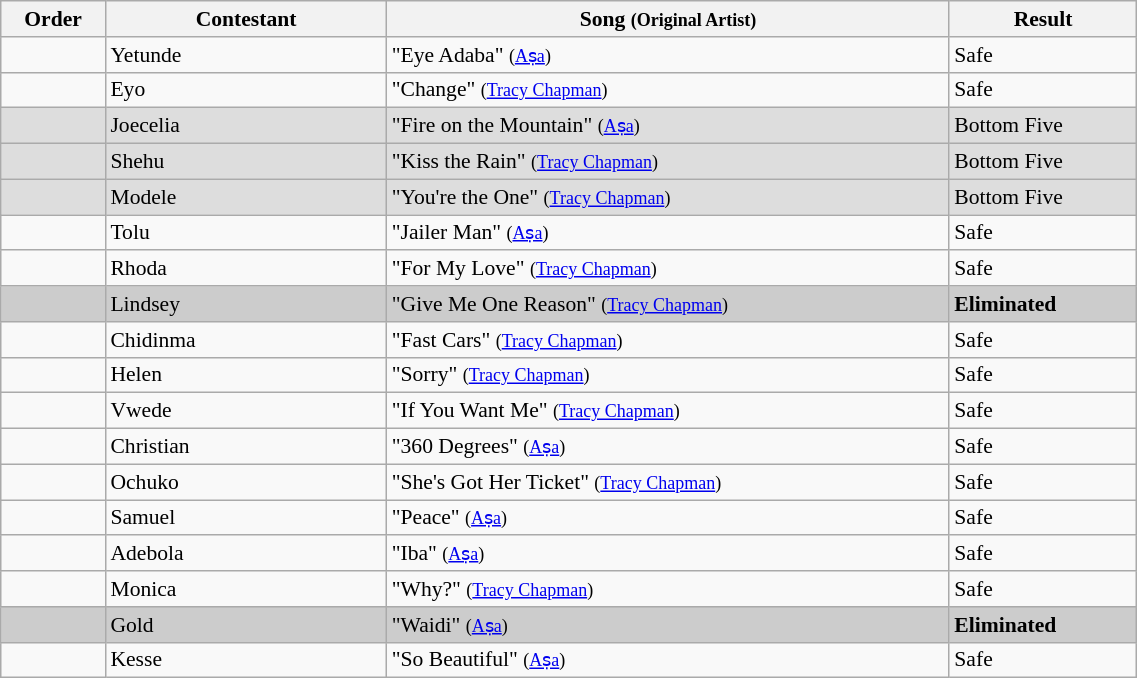<table class="wikitable" style="font-size:90%; width:60%; text-align: left;">
<tr>
<th width="05%">Order</th>
<th width="15%">Contestant</th>
<th width="30%">Song <small>(Original Artist)</small></th>
<th width="10%">Result</th>
</tr>
<tr>
<td></td>
<td>Yetunde</td>
<td>"Eye Adaba" <small>(<a href='#'>Aṣa</a>)</small></td>
<td>Safe</td>
</tr>
<tr>
<td></td>
<td>Eyo</td>
<td>"Change" <small>(<a href='#'>Tracy Chapman</a>)</small></td>
<td>Safe</td>
</tr>
<tr bgcolor="#DDDDDD">
<td></td>
<td>Joecelia</td>
<td>"Fire on the Mountain" <small>(<a href='#'>Aṣa</a>)</small></td>
<td>Bottom Five</td>
</tr>
<tr bgcolor="#DDDDDD">
<td></td>
<td>Shehu</td>
<td>"Kiss the Rain" <small>(<a href='#'>Tracy Chapman</a>)</small></td>
<td>Bottom Five</td>
</tr>
<tr bgcolor="#DDDDDD">
<td></td>
<td>Modele</td>
<td>"You're the One" <small>(<a href='#'>Tracy Chapman</a>)</small></td>
<td>Bottom Five</td>
</tr>
<tr>
<td></td>
<td>Tolu</td>
<td>"Jailer Man" <small>(<a href='#'>Aṣa</a>)</small></td>
<td>Safe</td>
</tr>
<tr>
<td></td>
<td>Rhoda</td>
<td>"For My Love" <small>(<a href='#'>Tracy Chapman</a>)</small></td>
<td>Safe</td>
</tr>
<tr bgcolor="#CCCCCC">
<td></td>
<td>Lindsey</td>
<td>"Give Me One Reason" <small>(<a href='#'>Tracy Chapman</a>)</small></td>
<td><strong>Eliminated</strong></td>
</tr>
<tr>
<td></td>
<td>Chidinma</td>
<td>"Fast Cars" <small>(<a href='#'>Tracy Chapman</a>)</small></td>
<td>Safe</td>
</tr>
<tr>
<td></td>
<td>Helen</td>
<td>"Sorry" <small>(<a href='#'>Tracy Chapman</a>)</small></td>
<td>Safe</td>
</tr>
<tr>
<td></td>
<td>Vwede</td>
<td>"If You Want Me" <small>(<a href='#'>Tracy Chapman</a>)</small></td>
<td>Safe</td>
</tr>
<tr>
<td></td>
<td>Christian</td>
<td>"360 Degrees" <small>(<a href='#'>Aṣa</a>)</small></td>
<td>Safe</td>
</tr>
<tr>
<td></td>
<td>Ochuko</td>
<td>"She's Got Her Ticket" <small>(<a href='#'>Tracy Chapman</a>)</small></td>
<td>Safe</td>
</tr>
<tr>
<td></td>
<td>Samuel</td>
<td>"Peace" <small>(<a href='#'>Aṣa</a>)</small></td>
<td>Safe</td>
</tr>
<tr>
<td></td>
<td>Adebola</td>
<td>"Iba" <small>(<a href='#'>Aṣa</a>)</small></td>
<td>Safe</td>
</tr>
<tr>
<td></td>
<td>Monica</td>
<td>"Why?" <small>(<a href='#'>Tracy Chapman</a>)</small></td>
<td>Safe</td>
</tr>
<tr bgcolor="#CCCCCC">
<td></td>
<td>Gold</td>
<td>"Waidi" <small>(<a href='#'>Aṣa</a>)</small></td>
<td><strong>Eliminated</strong></td>
</tr>
<tr>
<td></td>
<td>Kesse</td>
<td>"So Beautiful" <small>(<a href='#'>Aṣa</a>)</small></td>
<td>Safe</td>
</tr>
</table>
